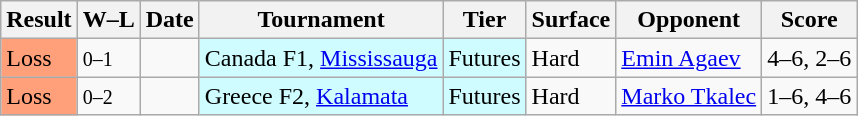<table class="sortable wikitable">
<tr>
<th>Result</th>
<th class="unsortable">W–L</th>
<th>Date</th>
<th>Tournament</th>
<th>Tier</th>
<th>Surface</th>
<th>Opponent</th>
<th class="unsortable">Score</th>
</tr>
<tr>
<td style="background:#ffa07a;">Loss</td>
<td><small>0–1</small></td>
<td></td>
<td style="background:#cffcff;">Canada F1, <a href='#'>Mississauga</a></td>
<td style="background:#cffcff;">Futures</td>
<td>Hard</td>
<td> <a href='#'>Emin Agaev</a></td>
<td>4–6, 2–6</td>
</tr>
<tr>
<td style="background:#ffa07a;">Loss</td>
<td><small>0–2</small></td>
<td></td>
<td style="background:#cffcff;">Greece F2, <a href='#'>Kalamata</a></td>
<td style="background:#cffcff;">Futures</td>
<td>Hard</td>
<td> <a href='#'>Marko Tkalec</a></td>
<td>1–6, 4–6</td>
</tr>
</table>
